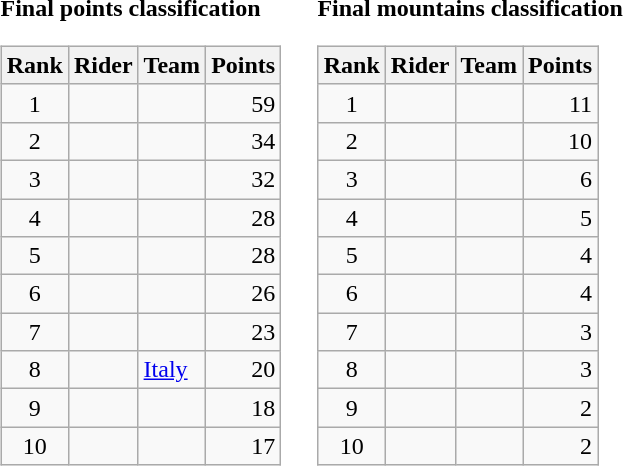<table>
<tr>
<td><strong>Final points classification</strong><br><table class="wikitable">
<tr>
<th scope="col">Rank</th>
<th scope="col">Rider</th>
<th scope="col">Team</th>
<th scope="col">Points</th>
</tr>
<tr>
<td style="text-align:center;">1</td>
<td> </td>
<td></td>
<td style="text-align:right;">59</td>
</tr>
<tr>
<td style="text-align:center;">2</td>
<td></td>
<td></td>
<td style="text-align:right;">34</td>
</tr>
<tr>
<td style="text-align:center;">3</td>
<td></td>
<td></td>
<td style="text-align:right;">32</td>
</tr>
<tr>
<td style="text-align:center;">4</td>
<td></td>
<td></td>
<td style="text-align:right;">28</td>
</tr>
<tr>
<td style="text-align:center;">5</td>
<td>   </td>
<td></td>
<td style="text-align:right;">28</td>
</tr>
<tr>
<td style="text-align:center;">6</td>
<td></td>
<td></td>
<td style="text-align:right;">26</td>
</tr>
<tr>
<td style="text-align:center;">7</td>
<td></td>
<td></td>
<td style="text-align:right;">23</td>
</tr>
<tr>
<td style="text-align:center;">8</td>
<td></td>
<td><a href='#'>Italy</a></td>
<td style="text-align:right;">20</td>
</tr>
<tr>
<td style="text-align:center;">9</td>
<td></td>
<td></td>
<td style="text-align:right;">18</td>
</tr>
<tr>
<td style="text-align:center;">10</td>
<td></td>
<td></td>
<td style="text-align:right;">17</td>
</tr>
</table>
</td>
<td></td>
<td><strong>Final mountains classification</strong><br><table class="wikitable">
<tr>
<th scope="col">Rank</th>
<th scope="col">Rider</th>
<th scope="col">Team</th>
<th scope="col">Points</th>
</tr>
<tr>
<td style="text-align:center;">1</td>
<td>   </td>
<td></td>
<td style="text-align:right;">11</td>
</tr>
<tr>
<td style="text-align:center;">2</td>
<td></td>
<td></td>
<td style="text-align:right;">10</td>
</tr>
<tr>
<td style="text-align:center;">3</td>
<td></td>
<td></td>
<td style="text-align:right;">6</td>
</tr>
<tr>
<td style="text-align:center;">4</td>
<td></td>
<td></td>
<td style="text-align:right;">5</td>
</tr>
<tr>
<td style="text-align:center;">5</td>
<td></td>
<td></td>
<td style="text-align:right;">4</td>
</tr>
<tr>
<td style="text-align:center;">6</td>
<td></td>
<td></td>
<td style="text-align:right;">4</td>
</tr>
<tr>
<td style="text-align:center;">7</td>
<td></td>
<td></td>
<td style="text-align:right;">3</td>
</tr>
<tr>
<td style="text-align:center;">8</td>
<td></td>
<td></td>
<td style="text-align:right;">3</td>
</tr>
<tr>
<td style="text-align:center;">9</td>
<td></td>
<td></td>
<td style="text-align:right;">2</td>
</tr>
<tr>
<td style="text-align:center;">10</td>
<td></td>
<td></td>
<td style="text-align:right;">2</td>
</tr>
</table>
</td>
</tr>
</table>
